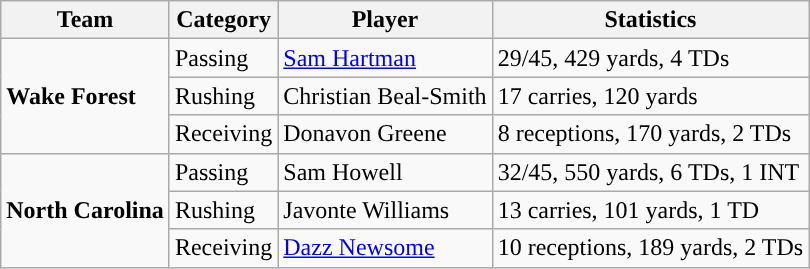<table class="wikitable" style="float: left;">
<tr>
<th>Team</th>
<th>Category</th>
<th>Player</th>
<th>Statistics</th>
</tr>
<tr>
<td rowspan=3><strong>Wake Forest</strong></td>
<td>Passing</td>
<td><a href='#'>Sam Hartman</a></td>
<td>29/45, 429 yards, 4 TDs</td>
</tr>
<tr>
<td>Rushing</td>
<td>Christian Beal-Smith</td>
<td>17 carries, 120 yards</td>
</tr>
<tr>
<td>Receiving</td>
<td>Donavon Greene</td>
<td>8 receptions, 170 yards, 2 TDs</td>
</tr>
<tr>
<td rowspan=3><strong>North Carolina</strong></td>
<td>Passing</td>
<td>Sam Howell</td>
<td>32/45, 550 yards, 6 TDs, 1 INT</td>
</tr>
<tr>
<td>Rushing</td>
<td>Javonte Williams</td>
<td>13 carries, 101 yards, 1 TD</td>
</tr>
<tr>
<td>Receiving</td>
<td><a href='#'>Dazz Newsome</a></td>
<td>10 receptions, 189 yards, 2 TDs</td>
</tr>
</table>
